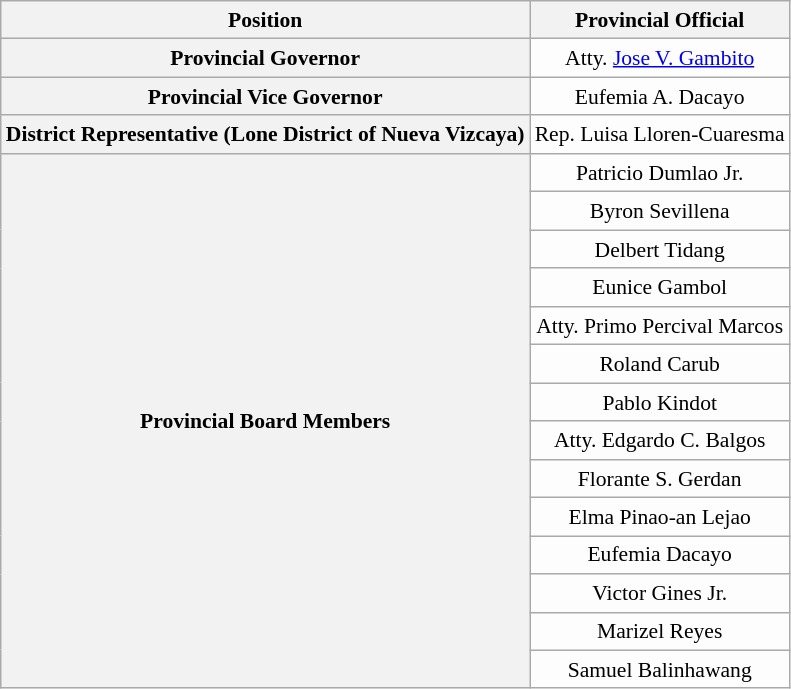<table class="wikitable" style="font-size:90%;background-color:#FDFDFD;line-height:1.30em;">
<tr>
<th scope="col">Position</th>
<th scope="col">Provincial Official</th>
</tr>
<tr>
<th scope="row">Provincial Governor</th>
<td style="text-align:center;">Atty. <a href='#'>Jose V. Gambito</a></td>
</tr>
<tr>
<th scope="row">Provincial Vice Governor</th>
<td style="text-align:center;">Eufemia A. Dacayo</td>
</tr>
<tr>
<th scope="row" rowspan=1>District Representative (Lone District of Nueva Vizcaya)</th>
<td style="text-align:center;">Rep. Luisa Lloren-Cuaresma</td>
</tr>
<tr>
<th rowspan="14" scope="row">Provincial Board Members</th>
<td style="text-align:center;">Patricio Dumlao Jr.</td>
</tr>
<tr>
<td style="text-align:center;">Byron Sevillena</td>
</tr>
<tr>
<td style="text-align:center;">Delbert Tidang</td>
</tr>
<tr>
<td style="text-align:center;">Eunice Gambol</td>
</tr>
<tr>
<td style="text-align:center;">Atty. Primo Percival Marcos</td>
</tr>
<tr>
<td style="text-align:center;">Roland Carub</td>
</tr>
<tr>
<td style="text-align:center;">Pablo Kindot</td>
</tr>
<tr>
<td style="text-align:center;">Atty. Edgardo C. Balgos</td>
</tr>
<tr>
<td style="text-align:center;">Florante S. Gerdan</td>
</tr>
<tr>
<td style="text-align:center;">Elma Pinao-an Lejao</td>
</tr>
<tr>
<td style="text-align:center;">Eufemia Dacayo</td>
</tr>
<tr>
<td style="text-align:center;">Victor Gines Jr.</td>
</tr>
<tr>
<td style="text-align:center;">Marizel Reyes</td>
</tr>
<tr>
<td style="text-align:center;">Samuel Balinhawang</td>
</tr>
</table>
